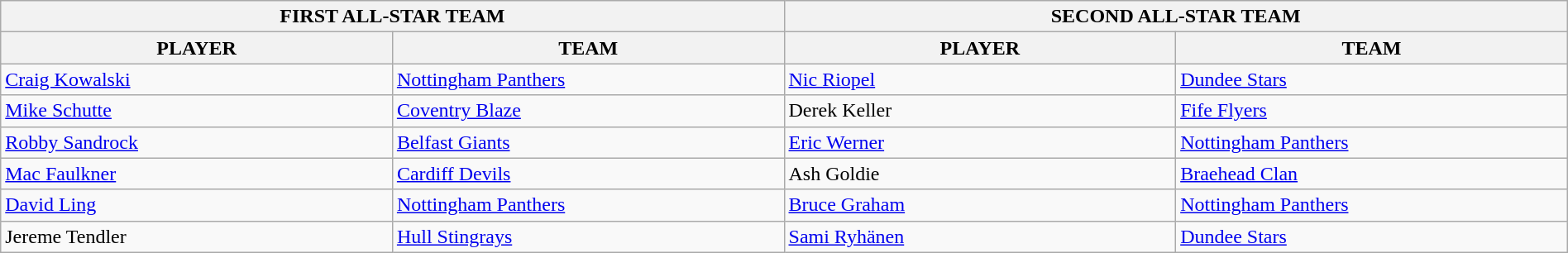<table class="wikitable" style="width: 100%">
<tr>
<th colspan="2">FIRST ALL-STAR TEAM</th>
<th colspan="2">SECOND ALL-STAR TEAM</th>
</tr>
<tr>
<th width="25%">PLAYER</th>
<th width="25%">TEAM</th>
<th width="25%">PLAYER</th>
<th width="25%">TEAM</th>
</tr>
<tr align=left>
<td> <a href='#'>Craig Kowalski</a></td>
<td><a href='#'>Nottingham Panthers</a></td>
<td> <a href='#'>Nic Riopel</a></td>
<td><a href='#'>Dundee Stars</a></td>
</tr>
<tr align=left>
<td> <a href='#'>Mike Schutte</a></td>
<td><a href='#'>Coventry Blaze</a></td>
<td> Derek Keller</td>
<td><a href='#'>Fife Flyers</a></td>
</tr>
<tr align=left>
<td> <a href='#'>Robby Sandrock</a></td>
<td><a href='#'>Belfast Giants</a></td>
<td> <a href='#'>Eric Werner</a></td>
<td><a href='#'>Nottingham Panthers</a></td>
</tr>
<tr align=left>
<td> <a href='#'>Mac Faulkner</a></td>
<td><a href='#'>Cardiff Devils</a></td>
<td> Ash Goldie</td>
<td><a href='#'>Braehead Clan</a></td>
</tr>
<tr align=left>
<td> <a href='#'>David Ling</a></td>
<td><a href='#'>Nottingham Panthers</a></td>
<td> <a href='#'>Bruce Graham</a></td>
<td><a href='#'>Nottingham Panthers</a></td>
</tr>
<tr align=left>
<td> Jereme Tendler</td>
<td><a href='#'>Hull Stingrays</a></td>
<td> <a href='#'>Sami Ryhänen</a></td>
<td><a href='#'>Dundee Stars</a></td>
</tr>
</table>
